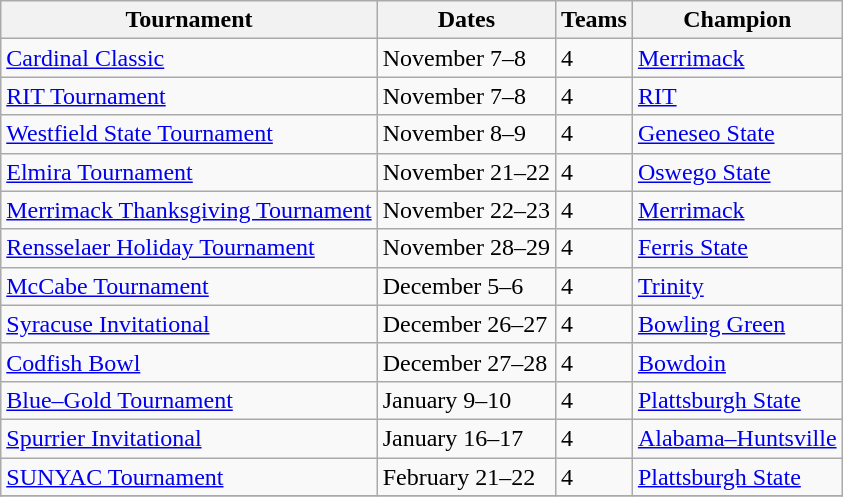<table class="wikitable">
<tr>
<th>Tournament</th>
<th>Dates</th>
<th>Teams</th>
<th>Champion</th>
</tr>
<tr>
<td><a href='#'>Cardinal Classic</a></td>
<td>November 7–8</td>
<td>4</td>
<td><a href='#'>Merrimack</a></td>
</tr>
<tr>
<td><a href='#'>RIT Tournament</a></td>
<td>November 7–8</td>
<td>4</td>
<td><a href='#'>RIT</a></td>
</tr>
<tr>
<td><a href='#'>Westfield State Tournament</a></td>
<td>November 8–9</td>
<td>4</td>
<td><a href='#'>Geneseo State</a></td>
</tr>
<tr>
<td><a href='#'>Elmira Tournament</a></td>
<td>November 21–22</td>
<td>4</td>
<td><a href='#'>Oswego State</a></td>
</tr>
<tr>
<td><a href='#'>Merrimack Thanksgiving Tournament</a></td>
<td>November 22–23</td>
<td>4</td>
<td><a href='#'>Merrimack</a></td>
</tr>
<tr>
<td><a href='#'>Rensselaer Holiday Tournament</a></td>
<td>November 28–29</td>
<td>4</td>
<td><a href='#'>Ferris State</a></td>
</tr>
<tr>
<td><a href='#'>McCabe Tournament</a></td>
<td>December 5–6</td>
<td>4</td>
<td><a href='#'>Trinity</a></td>
</tr>
<tr>
<td><a href='#'>Syracuse Invitational</a></td>
<td>December 26–27</td>
<td>4</td>
<td><a href='#'>Bowling Green</a></td>
</tr>
<tr>
<td><a href='#'>Codfish Bowl</a></td>
<td>December 27–28</td>
<td>4</td>
<td><a href='#'>Bowdoin</a></td>
</tr>
<tr>
<td><a href='#'>Blue–Gold Tournament</a></td>
<td>January 9–10</td>
<td>4</td>
<td><a href='#'>Plattsburgh State</a></td>
</tr>
<tr>
<td><a href='#'>Spurrier Invitational</a></td>
<td>January 16–17</td>
<td>4</td>
<td><a href='#'>Alabama–Huntsville</a></td>
</tr>
<tr>
<td><a href='#'>SUNYAC Tournament</a></td>
<td>February 21–22</td>
<td>4</td>
<td><a href='#'>Plattsburgh State</a></td>
</tr>
<tr>
</tr>
</table>
